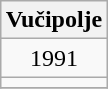<table class="wikitable" style="margin: 0.5em auto; text-align: center;">
<tr>
<th colspan="1">Vučipolje</th>
</tr>
<tr>
<td>1991</td>
</tr>
<tr>
<td></td>
</tr>
<tr>
</tr>
</table>
